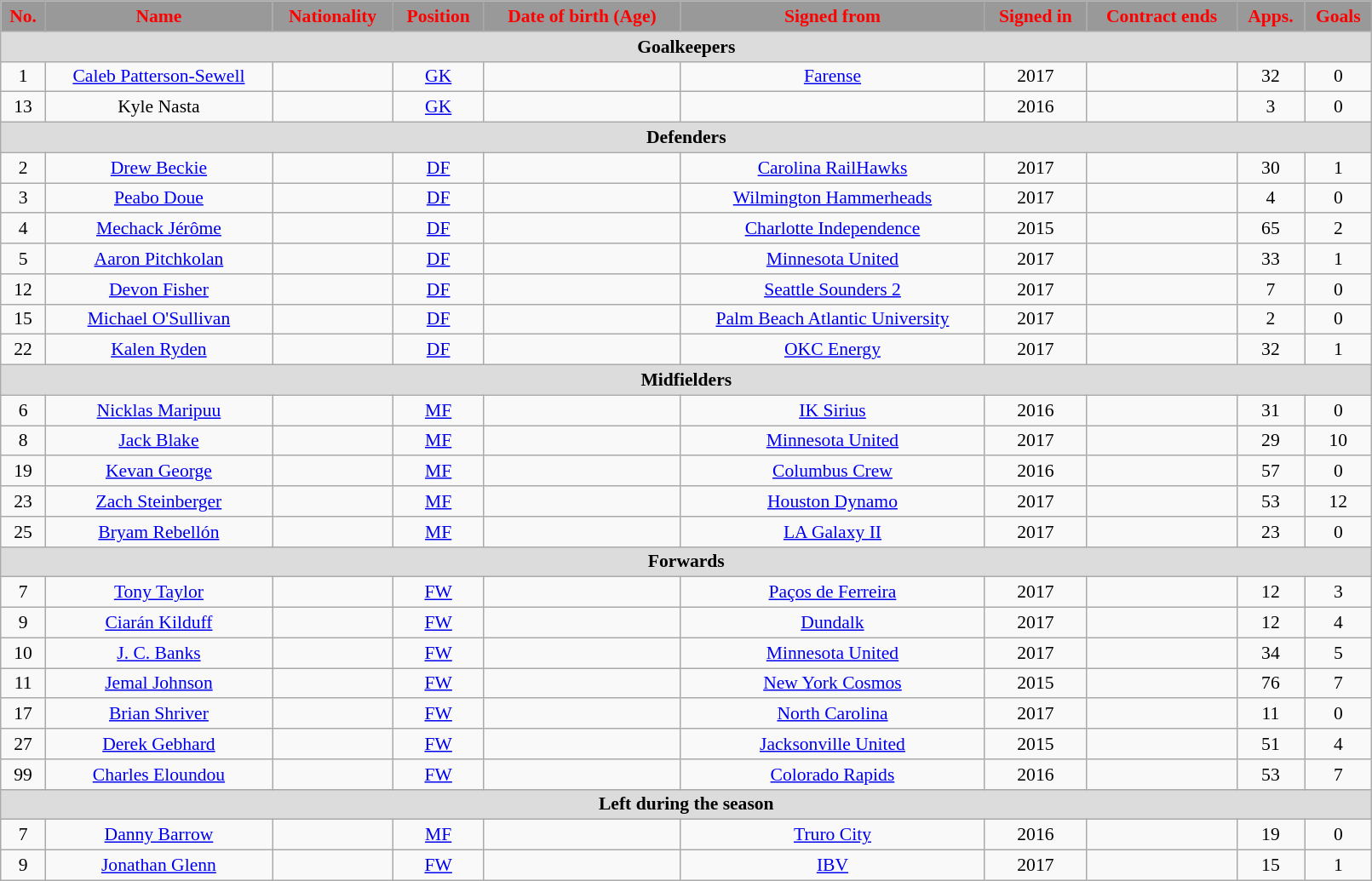<table class="wikitable"  style="text-align:center; font-size:90%; width:85%;">
<tr>
<th style="background:#999999; color:red; text-align:center;">No.</th>
<th style="background:#999999; color:red; text-align:center;">Name</th>
<th style="background:#999999; color:red; text-align:center;">Nationality</th>
<th style="background:#999999; color:red; text-align:center;">Position</th>
<th style="background:#999999; color:red; text-align:center;">Date of birth (Age)</th>
<th style="background:#999999; color:red; text-align:center;">Signed from</th>
<th style="background:#999999; color:red; text-align:center;">Signed in</th>
<th style="background:#999999; color:red; text-align:center;">Contract ends</th>
<th style="background:#999999; color:red; text-align:center;">Apps.</th>
<th style="background:#999999; color:red; text-align:center;">Goals</th>
</tr>
<tr>
<th colspan="11"  style="background:#dcdcdc; text-align:center;">Goalkeepers</th>
</tr>
<tr>
<td>1</td>
<td><a href='#'>Caleb Patterson-Sewell</a></td>
<td></td>
<td><a href='#'>GK</a></td>
<td></td>
<td><a href='#'>Farense</a></td>
<td>2017</td>
<td></td>
<td>32</td>
<td>0</td>
</tr>
<tr>
<td>13</td>
<td>Kyle Nasta</td>
<td></td>
<td><a href='#'>GK</a></td>
<td></td>
<td></td>
<td>2016</td>
<td></td>
<td>3</td>
<td>0</td>
</tr>
<tr>
<th colspan="11"  style="background:#dcdcdc; text-align:center;">Defenders</th>
</tr>
<tr>
<td>2</td>
<td><a href='#'>Drew Beckie</a></td>
<td></td>
<td><a href='#'>DF</a></td>
<td></td>
<td><a href='#'>Carolina RailHawks</a></td>
<td>2017</td>
<td></td>
<td>30</td>
<td>1</td>
</tr>
<tr>
<td>3</td>
<td><a href='#'>Peabo Doue</a></td>
<td></td>
<td><a href='#'>DF</a></td>
<td></td>
<td><a href='#'>Wilmington Hammerheads</a></td>
<td>2017</td>
<td></td>
<td>4</td>
<td>0</td>
</tr>
<tr>
<td>4</td>
<td><a href='#'>Mechack Jérôme</a></td>
<td></td>
<td><a href='#'>DF</a></td>
<td></td>
<td><a href='#'>Charlotte Independence</a></td>
<td>2015</td>
<td></td>
<td>65</td>
<td>2</td>
</tr>
<tr>
<td>5</td>
<td><a href='#'>Aaron Pitchkolan</a></td>
<td></td>
<td><a href='#'>DF</a></td>
<td></td>
<td><a href='#'>Minnesota United</a></td>
<td>2017</td>
<td></td>
<td>33</td>
<td>1</td>
</tr>
<tr>
<td>12</td>
<td><a href='#'>Devon Fisher</a></td>
<td></td>
<td><a href='#'>DF</a></td>
<td></td>
<td><a href='#'>Seattle Sounders 2</a></td>
<td>2017</td>
<td></td>
<td>7</td>
<td>0</td>
</tr>
<tr>
<td>15</td>
<td><a href='#'>Michael O'Sullivan</a></td>
<td></td>
<td><a href='#'>DF</a></td>
<td></td>
<td><a href='#'>Palm Beach Atlantic University</a></td>
<td>2017</td>
<td></td>
<td>2</td>
<td>0</td>
</tr>
<tr>
<td>22</td>
<td><a href='#'>Kalen Ryden</a></td>
<td></td>
<td><a href='#'>DF</a></td>
<td></td>
<td><a href='#'>OKC Energy</a></td>
<td>2017</td>
<td></td>
<td>32</td>
<td>1</td>
</tr>
<tr>
<th colspan="11"  style="background:#dcdcdc; text-align:center;">Midfielders</th>
</tr>
<tr>
<td>6</td>
<td><a href='#'>Nicklas Maripuu</a></td>
<td></td>
<td><a href='#'>MF</a></td>
<td></td>
<td><a href='#'>IK Sirius</a></td>
<td>2016</td>
<td></td>
<td>31</td>
<td>0</td>
</tr>
<tr>
<td>8</td>
<td><a href='#'>Jack Blake</a></td>
<td></td>
<td><a href='#'>MF</a></td>
<td></td>
<td><a href='#'>Minnesota United</a></td>
<td>2017</td>
<td></td>
<td>29</td>
<td>10</td>
</tr>
<tr>
<td>19</td>
<td><a href='#'>Kevan George</a></td>
<td></td>
<td><a href='#'>MF</a></td>
<td></td>
<td><a href='#'>Columbus Crew</a></td>
<td>2016</td>
<td></td>
<td>57</td>
<td>0</td>
</tr>
<tr>
<td>23</td>
<td><a href='#'>Zach Steinberger</a></td>
<td></td>
<td><a href='#'>MF</a></td>
<td></td>
<td><a href='#'>Houston Dynamo</a></td>
<td>2017</td>
<td></td>
<td>53</td>
<td>12</td>
</tr>
<tr>
<td>25</td>
<td><a href='#'>Bryam Rebellón</a></td>
<td></td>
<td><a href='#'>MF</a></td>
<td></td>
<td><a href='#'>LA Galaxy II</a></td>
<td>2017</td>
<td></td>
<td>23</td>
<td>0</td>
</tr>
<tr>
<th colspan="11"  style="background:#dcdcdc; text-align:center;">Forwards</th>
</tr>
<tr>
<td>7</td>
<td><a href='#'>Tony Taylor</a></td>
<td></td>
<td><a href='#'>FW</a></td>
<td></td>
<td><a href='#'>Paços de Ferreira</a></td>
<td>2017</td>
<td></td>
<td>12</td>
<td>3</td>
</tr>
<tr>
<td>9</td>
<td><a href='#'>Ciarán Kilduff</a></td>
<td></td>
<td><a href='#'>FW</a></td>
<td></td>
<td><a href='#'>Dundalk</a></td>
<td>2017</td>
<td></td>
<td>12</td>
<td>4</td>
</tr>
<tr>
<td>10</td>
<td><a href='#'>J. C. Banks</a></td>
<td></td>
<td><a href='#'>FW</a></td>
<td></td>
<td><a href='#'>Minnesota United</a></td>
<td>2017</td>
<td></td>
<td>34</td>
<td>5</td>
</tr>
<tr>
<td>11</td>
<td><a href='#'>Jemal Johnson</a></td>
<td></td>
<td><a href='#'>FW</a></td>
<td></td>
<td><a href='#'>New York Cosmos</a></td>
<td>2015</td>
<td></td>
<td>76</td>
<td>7</td>
</tr>
<tr>
<td>17</td>
<td><a href='#'>Brian Shriver</a></td>
<td></td>
<td><a href='#'>FW</a></td>
<td></td>
<td><a href='#'>North Carolina</a></td>
<td>2017</td>
<td></td>
<td>11</td>
<td>0</td>
</tr>
<tr>
<td>27</td>
<td><a href='#'>Derek Gebhard</a></td>
<td></td>
<td><a href='#'>FW</a></td>
<td></td>
<td><a href='#'>Jacksonville United</a></td>
<td>2015</td>
<td></td>
<td>51</td>
<td>4</td>
</tr>
<tr>
<td>99</td>
<td><a href='#'>Charles Eloundou</a></td>
<td></td>
<td><a href='#'>FW</a></td>
<td></td>
<td><a href='#'>Colorado Rapids</a></td>
<td>2016</td>
<td></td>
<td>53</td>
<td>7</td>
</tr>
<tr>
<th colspan="11"  style="background:#dcdcdc; text-align:center;">Left during the season</th>
</tr>
<tr>
<td>7</td>
<td><a href='#'>Danny Barrow</a></td>
<td></td>
<td><a href='#'>MF</a></td>
<td></td>
<td><a href='#'>Truro City</a></td>
<td>2016</td>
<td></td>
<td>19</td>
<td>0</td>
</tr>
<tr>
<td>9</td>
<td><a href='#'>Jonathan Glenn</a></td>
<td></td>
<td><a href='#'>FW</a></td>
<td></td>
<td><a href='#'>IBV</a></td>
<td>2017</td>
<td></td>
<td>15</td>
<td>1</td>
</tr>
</table>
